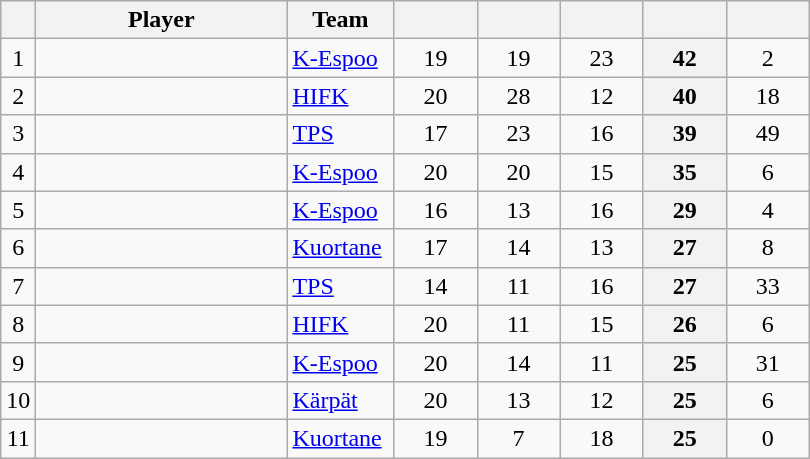<table class="wikitable sortable" style="text-align: center">
<tr>
<th></th>
<th style="width: 10em;">Player</th>
<th style="width: 4em;">Team</th>
<th style="width: 3em;"></th>
<th style="width: 3em;"></th>
<th style="width: 3em;"></th>
<th style="width: 3em;"></th>
<th style="width: 3em;"></th>
</tr>
<tr>
<td>1</td>
<td style="text-align:left;"></td>
<td style="text-align:left;"><a href='#'>K-Espoo</a></td>
<td>19</td>
<td>19</td>
<td>23</td>
<th>42</th>
<td>2</td>
</tr>
<tr>
<td>2</td>
<td style="text-align:left;"></td>
<td style="text-align:left;"><a href='#'>HIFK</a></td>
<td>20</td>
<td>28</td>
<td>12</td>
<th>40</th>
<td>18</td>
</tr>
<tr>
<td>3</td>
<td style="text-align:left;"></td>
<td style="text-align:left;"><a href='#'>TPS</a></td>
<td>17</td>
<td>23</td>
<td>16</td>
<th>39</th>
<td>49</td>
</tr>
<tr>
<td>4</td>
<td style="text-align:left;"></td>
<td style="text-align:left;"><a href='#'>K-Espoo</a></td>
<td>20</td>
<td>20</td>
<td>15</td>
<th>35</th>
<td>6</td>
</tr>
<tr>
<td>5</td>
<td style="text-align:left;"></td>
<td style="text-align:left;"><a href='#'>K-Espoo</a></td>
<td>16</td>
<td>13</td>
<td>16</td>
<th>29</th>
<td>4</td>
</tr>
<tr>
<td>6</td>
<td style="text-align:left;"></td>
<td style="text-align:left;"><a href='#'>Kuortane</a></td>
<td>17</td>
<td>14</td>
<td>13</td>
<th>27</th>
<td>8</td>
</tr>
<tr>
<td>7</td>
<td style="text-align:left;"></td>
<td style="text-align:left;"><a href='#'>TPS</a></td>
<td>14</td>
<td>11</td>
<td>16</td>
<th>27</th>
<td>33</td>
</tr>
<tr>
<td>8</td>
<td style="text-align:left;"></td>
<td style="text-align:left;"><a href='#'>HIFK</a></td>
<td>20</td>
<td>11</td>
<td>15</td>
<th>26</th>
<td>6</td>
</tr>
<tr>
<td>9</td>
<td style="text-align:left;"></td>
<td style="text-align:left;"><a href='#'>K-Espoo</a></td>
<td>20</td>
<td>14</td>
<td>11</td>
<th>25</th>
<td>31</td>
</tr>
<tr>
<td>10</td>
<td style="text-align:left;"></td>
<td style="text-align:left;"><a href='#'>Kärpät</a></td>
<td>20</td>
<td>13</td>
<td>12</td>
<th>25</th>
<td>6</td>
</tr>
<tr>
<td>11</td>
<td style="text-align:left;"></td>
<td style="text-align:left;"><a href='#'>Kuortane</a></td>
<td>19</td>
<td>7</td>
<td>18</td>
<th>25</th>
<td>0</td>
</tr>
</table>
